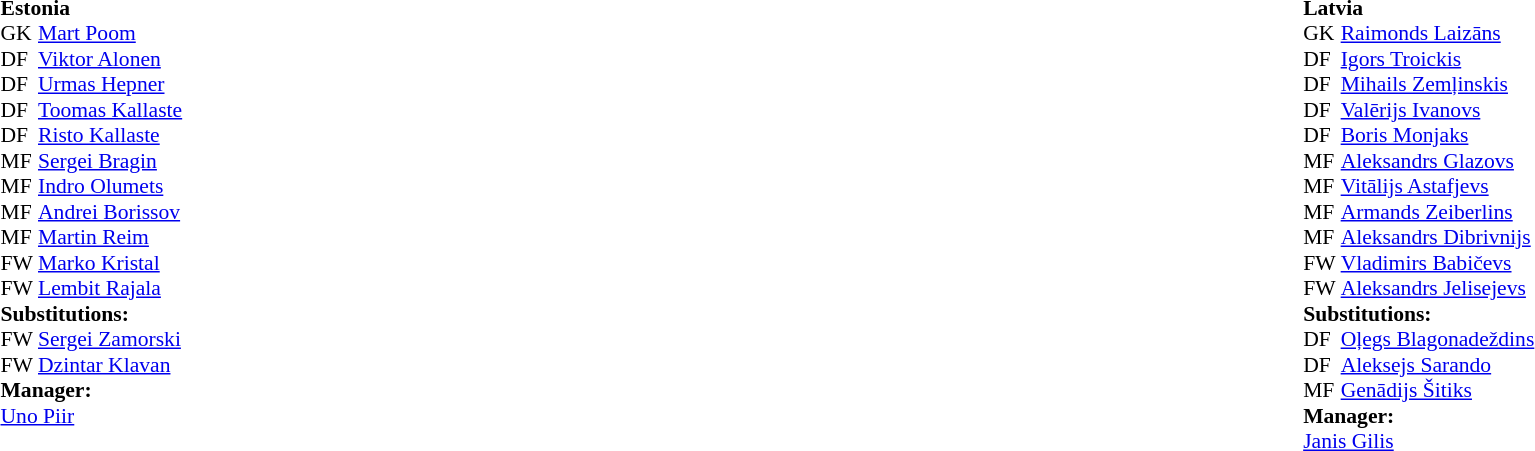<table width="100%">
<tr>
<td valign="top" width="50%"><br><table style="font-size: 90%" cellspacing="0" cellpadding="0">
<tr>
<td colspan="4"><br><strong>Estonia</strong></td>
</tr>
<tr>
<th width="25"></th>
</tr>
<tr>
<td>GK</td>
<td><a href='#'>Mart Poom</a></td>
<td></td>
<td></td>
</tr>
<tr>
<td>DF</td>
<td><a href='#'>Viktor Alonen</a></td>
<td></td>
<td></td>
</tr>
<tr>
<td>DF</td>
<td><a href='#'>Urmas Hepner</a></td>
<td></td>
<td></td>
</tr>
<tr>
<td>DF</td>
<td><a href='#'>Toomas Kallaste</a></td>
<td></td>
<td></td>
</tr>
<tr>
<td>DF</td>
<td><a href='#'>Risto Kallaste</a></td>
<td></td>
<td></td>
</tr>
<tr>
<td>MF</td>
<td><a href='#'>Sergei Bragin</a></td>
<td></td>
<td></td>
</tr>
<tr>
<td>MF</td>
<td><a href='#'>Indro Olumets</a></td>
<td></td>
<td></td>
</tr>
<tr>
<td>MF</td>
<td><a href='#'>Andrei Borissov</a></td>
<td></td>
<td></td>
</tr>
<tr>
<td>MF</td>
<td><a href='#'>Martin Reim</a></td>
<td></td>
<td></td>
</tr>
<tr>
<td>FW</td>
<td><a href='#'>Marko Kristal</a></td>
<td></td>
<td></td>
</tr>
<tr>
<td>FW</td>
<td><a href='#'>Lembit Rajala</a></td>
<td></td>
<td></td>
</tr>
<tr>
<td colspan=3><strong>Substitutions:</strong></td>
</tr>
<tr>
<td>FW</td>
<td><a href='#'>Sergei Zamorski</a></td>
<td></td>
<td></td>
</tr>
<tr>
<td>FW</td>
<td><a href='#'>Dzintar Klavan</a></td>
<td></td>
<td></td>
</tr>
<tr>
<td colspan=3><strong>Manager:</strong></td>
</tr>
<tr>
<td colspan="4"> <a href='#'>Uno Piir</a></td>
</tr>
</table>
</td>
<td></td>
<td valign="top" width="50%"><br><table style="font-size: 90%" cellspacing="0" cellpadding="0" align=center>
<tr>
<td colspan="4"><br><strong>Latvia</strong></td>
</tr>
<tr>
<th width="25"></th>
</tr>
<tr>
<td>GK</td>
<td><a href='#'>Raimonds Laizāns</a></td>
<td></td>
<td></td>
</tr>
<tr>
<td>DF</td>
<td><a href='#'>Igors Troickis</a></td>
<td></td>
<td></td>
</tr>
<tr>
<td>DF</td>
<td><a href='#'>Mihails Zemļinskis</a></td>
<td></td>
<td></td>
</tr>
<tr>
<td>DF</td>
<td><a href='#'>Valērijs Ivanovs</a></td>
<td></td>
<td></td>
</tr>
<tr>
<td>DF</td>
<td><a href='#'>Boris Monjaks</a></td>
<td></td>
<td></td>
</tr>
<tr>
<td>MF</td>
<td><a href='#'>Aleksandrs Glazovs</a></td>
<td></td>
<td></td>
</tr>
<tr>
<td>MF</td>
<td><a href='#'>Vitālijs Astafjevs</a></td>
<td></td>
<td></td>
</tr>
<tr>
<td>MF</td>
<td><a href='#'>Armands Zeiberlins</a></td>
<td></td>
<td></td>
</tr>
<tr>
<td>MF</td>
<td><a href='#'>Aleksandrs Dibrivnijs</a></td>
<td></td>
<td></td>
</tr>
<tr>
<td>FW</td>
<td><a href='#'>Vladimirs Babičevs</a></td>
<td></td>
<td></td>
</tr>
<tr>
<td>FW</td>
<td><a href='#'>Aleksandrs Jelisejevs</a></td>
<td></td>
<td></td>
</tr>
<tr>
<td colspan=3><strong>Substitutions:</strong></td>
</tr>
<tr>
<td>DF</td>
<td><a href='#'>Oļegs Blagonadeždins</a></td>
<td></td>
<td></td>
</tr>
<tr>
<td>DF</td>
<td><a href='#'>Aleksejs Sarando</a></td>
<td></td>
<td></td>
</tr>
<tr>
<td>MF</td>
<td><a href='#'>Genādijs Šitiks</a></td>
<td></td>
<td></td>
</tr>
<tr>
<td colspan=3><strong>Manager:</strong></td>
</tr>
<tr>
<td colspan="4"> <a href='#'>Janis Gilis</a></td>
</tr>
</table>
</td>
</tr>
</table>
